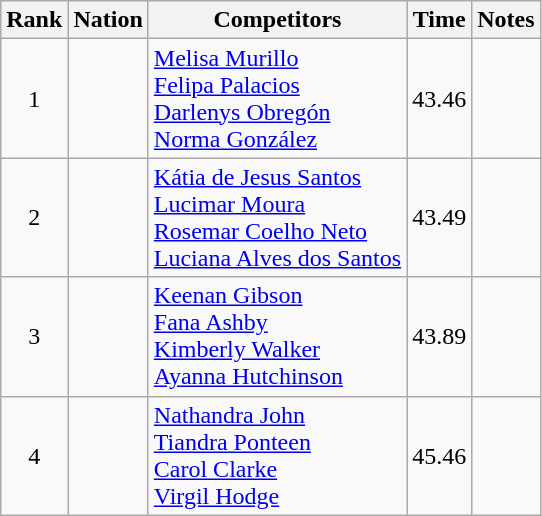<table class="wikitable sortable" style="text-align:center">
<tr>
<th>Rank</th>
<th>Nation</th>
<th>Competitors</th>
<th>Time</th>
<th>Notes</th>
</tr>
<tr>
<td align=center>1</td>
<td align=left></td>
<td align=left><a href='#'>Melisa Murillo</a><br><a href='#'>Felipa Palacios</a><br><a href='#'>Darlenys Obregón</a><br><a href='#'>Norma González</a></td>
<td>43.46</td>
<td></td>
</tr>
<tr>
<td align=center>2</td>
<td align=left></td>
<td align=left><a href='#'>Kátia de Jesus Santos</a><br><a href='#'>Lucimar Moura</a><br><a href='#'>Rosemar Coelho Neto</a><br><a href='#'>Luciana Alves dos Santos</a></td>
<td>43.49</td>
<td></td>
</tr>
<tr>
<td align=center>3</td>
<td align=left></td>
<td align=left><a href='#'>Keenan Gibson</a><br><a href='#'>Fana Ashby</a><br><a href='#'>Kimberly Walker</a><br><a href='#'>Ayanna Hutchinson</a></td>
<td>43.89</td>
<td></td>
</tr>
<tr>
<td align=center>4</td>
<td align=left></td>
<td align=left><a href='#'>Nathandra John</a><br><a href='#'>Tiandra Ponteen</a><br><a href='#'>Carol Clarke</a><br><a href='#'>Virgil Hodge</a></td>
<td>45.46</td>
<td></td>
</tr>
</table>
